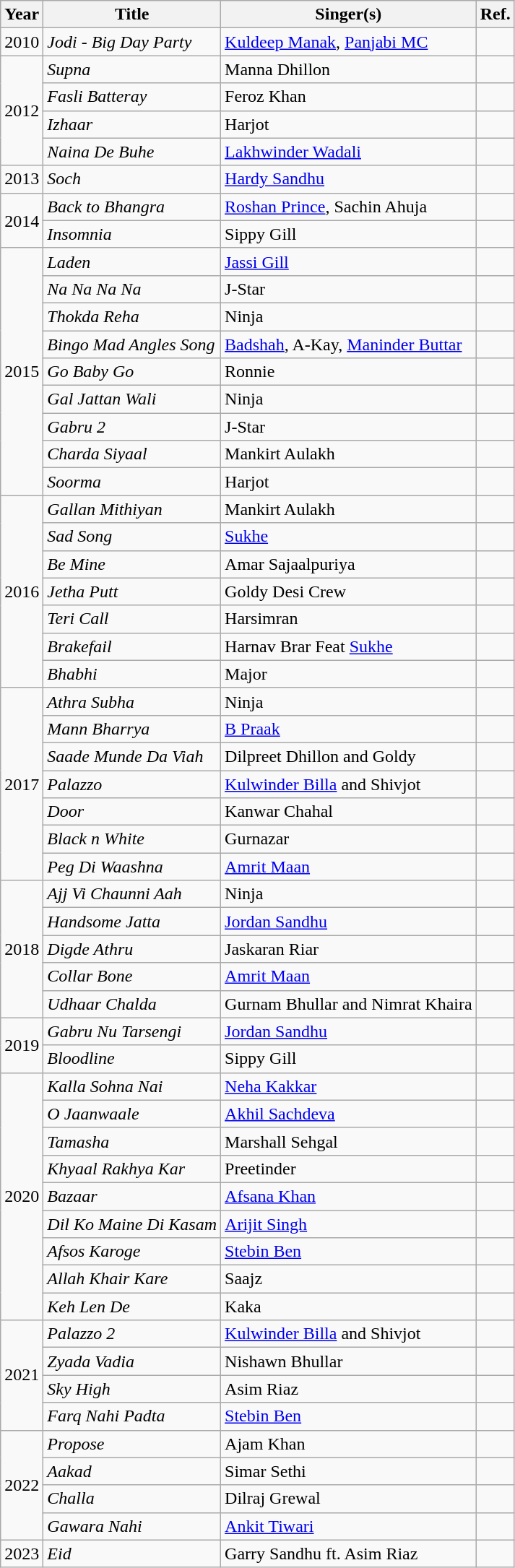<table class="wikitable sortable">
<tr>
<th>Year</th>
<th>Title</th>
<th>Singer(s)</th>
<th>Ref.</th>
</tr>
<tr>
<td>2010</td>
<td><em>Jodi - Big Day Party</em></td>
<td><a href='#'>Kuldeep Manak</a>, <a href='#'>Panjabi MC</a></td>
<td></td>
</tr>
<tr>
<td rowspan="4">2012</td>
<td><em>Supna</em></td>
<td>Manna Dhillon</td>
<td></td>
</tr>
<tr>
<td><em>Fasli Batteray</em></td>
<td>Feroz Khan</td>
<td></td>
</tr>
<tr>
<td><em>Izhaar</em></td>
<td>Harjot</td>
<td></td>
</tr>
<tr>
<td><em>Naina De Buhe</em></td>
<td><a href='#'>Lakhwinder Wadali</a></td>
<td></td>
</tr>
<tr>
<td>2013</td>
<td><em>Soch</em></td>
<td><a href='#'>Hardy Sandhu</a></td>
<td></td>
</tr>
<tr>
<td rowspan="2">2014</td>
<td><em>Back to Bhangra</em></td>
<td><a href='#'>Roshan Prince</a>, Sachin Ahuja</td>
<td></td>
</tr>
<tr>
<td><em>Insomnia</em></td>
<td>Sippy Gill</td>
<td></td>
</tr>
<tr>
<td rowspan="9">2015</td>
<td><em>Laden</em></td>
<td><a href='#'>Jassi Gill</a></td>
<td></td>
</tr>
<tr>
<td><em>Na Na Na Na</em></td>
<td>J-Star</td>
<td></td>
</tr>
<tr>
<td><em>Thokda Reha</em></td>
<td>Ninja</td>
<td></td>
</tr>
<tr>
<td><em>Bingo Mad Angles Song</em></td>
<td><a href='#'>Badshah</a>, A-Kay, <a href='#'>Maninder Buttar</a></td>
<td></td>
</tr>
<tr>
<td><em>Go Baby Go</em></td>
<td>Ronnie</td>
<td></td>
</tr>
<tr>
<td><em>Gal Jattan Wali</em></td>
<td>Ninja</td>
<td></td>
</tr>
<tr>
<td><em>Gabru 2</em></td>
<td>J-Star</td>
<td></td>
</tr>
<tr>
<td><em>Charda Siyaal</em></td>
<td>Mankirt Aulakh</td>
<td></td>
</tr>
<tr>
<td><em>Soorma</em></td>
<td>Harjot</td>
<td></td>
</tr>
<tr>
<td rowspan="7">2016</td>
<td><em>Gallan Mithiyan</em></td>
<td>Mankirt Aulakh</td>
<td></td>
</tr>
<tr>
<td><em>Sad Song</em></td>
<td><a href='#'>Sukhe</a></td>
<td></td>
</tr>
<tr>
<td><em>Be Mine</em></td>
<td>Amar Sajaalpuriya</td>
<td></td>
</tr>
<tr 2016|| Be mine|| >
<td><em>Jetha Putt</em></td>
<td>Goldy Desi Crew</td>
<td></td>
</tr>
<tr>
<td><em>Teri Call</em></td>
<td>Harsimran</td>
<td></td>
</tr>
<tr>
<td><em>Brakefail</em></td>
<td>Harnav Brar Feat <a href='#'>Sukhe</a></td>
<td></td>
</tr>
<tr>
<td><em>Bhabhi</em></td>
<td>Major</td>
<td></td>
</tr>
<tr>
<td rowspan="7">2017</td>
<td><em>Athra Subha</em></td>
<td>Ninja</td>
<td></td>
</tr>
<tr>
<td><em>Mann Bharrya</em></td>
<td><a href='#'>B Praak</a></td>
<td></td>
</tr>
<tr>
<td><em>Saade Munde Da Viah</em></td>
<td>Dilpreet Dhillon and Goldy</td>
<td></td>
</tr>
<tr>
<td><em>Palazzo</em></td>
<td><a href='#'>Kulwinder Billa</a> and Shivjot</td>
<td></td>
</tr>
<tr>
<td><em>Door</em></td>
<td>Kanwar Chahal</td>
<td></td>
</tr>
<tr>
<td><em>Black n White</em></td>
<td>Gurnazar</td>
<td></td>
</tr>
<tr>
<td><em>Peg Di Waashna</em></td>
<td><a href='#'>Amrit Maan</a></td>
<td></td>
</tr>
<tr>
<td rowspan="5">2018</td>
<td><em>Ajj Vi Chaunni Aah</em></td>
<td>Ninja</td>
<td></td>
</tr>
<tr>
<td><em>Handsome Jatta</em></td>
<td><a href='#'>Jordan Sandhu</a></td>
<td></td>
</tr>
<tr>
<td><em>Digde Athru</em></td>
<td>Jaskaran Riar</td>
<td></td>
</tr>
<tr>
<td><em>Collar Bone</em></td>
<td><a href='#'>Amrit Maan</a></td>
<td></td>
</tr>
<tr>
<td><em>Udhaar Chalda</em></td>
<td>Gurnam Bhullar and Nimrat Khaira</td>
<td></td>
</tr>
<tr>
<td rowspan="2">2019</td>
<td><em>Gabru Nu Tarsengi</em></td>
<td><a href='#'>Jordan Sandhu</a></td>
<td></td>
</tr>
<tr>
<td><em>Bloodline</em></td>
<td>Sippy Gill</td>
<td></td>
</tr>
<tr>
<td rowspan="9">2020</td>
<td><em>Kalla Sohna Nai</em></td>
<td><a href='#'>Neha Kakkar</a></td>
<td></td>
</tr>
<tr>
<td><em>O Jaanwaale</em></td>
<td><a href='#'>Akhil Sachdeva</a></td>
<td></td>
</tr>
<tr>
<td><em>Tamasha</em></td>
<td>Marshall Sehgal</td>
<td></td>
</tr>
<tr>
<td><em>Khyaal Rakhya Kar</em></td>
<td>Preetinder</td>
<td></td>
</tr>
<tr>
<td><em>Bazaar</em></td>
<td><a href='#'>Afsana Khan</a></td>
<td></td>
</tr>
<tr>
<td><em>Dil Ko Maine Di Kasam</em></td>
<td><a href='#'>Arijit Singh</a></td>
<td></td>
</tr>
<tr>
<td><em>Afsos Karoge</em></td>
<td><a href='#'>Stebin Ben</a></td>
<td></td>
</tr>
<tr>
<td><em>Allah Khair Kare</em></td>
<td>Saajz</td>
<td></td>
</tr>
<tr>
<td><em>Keh Len De</em></td>
<td>Kaka</td>
<td></td>
</tr>
<tr>
<td rowspan="4">2021</td>
<td><em>Palazzo 2</em></td>
<td><a href='#'>Kulwinder Billa</a> and Shivjot</td>
<td></td>
</tr>
<tr>
<td><em>Zyada Vadia</em></td>
<td>Nishawn Bhullar</td>
<td></td>
</tr>
<tr>
<td><em>Sky High</em></td>
<td>Asim Riaz</td>
<td></td>
</tr>
<tr>
<td><em>Farq Nahi Padta</em></td>
<td><a href='#'>Stebin Ben</a></td>
<td></td>
</tr>
<tr>
<td rowspan="4">2022</td>
<td><em>Propose</em></td>
<td>Ajam Khan</td>
<td></td>
</tr>
<tr>
<td><em>Aakad</em></td>
<td>Simar Sethi</td>
<td></td>
</tr>
<tr>
<td><em>Challa</em></td>
<td>Dilraj Grewal</td>
<td></td>
</tr>
<tr>
<td><em>Gawara Nahi</em></td>
<td><a href='#'>Ankit Tiwari</a></td>
<td></td>
</tr>
<tr>
<td>2023</td>
<td><em>Eid</em></td>
<td>Garry Sandhu ft. Asim Riaz</td>
<td></td>
</tr>
</table>
